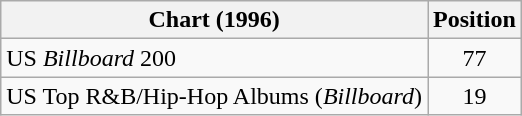<table class="wikitable sortable">
<tr>
<th>Chart (1996)</th>
<th>Position</th>
</tr>
<tr>
<td>US <em>Billboard</em> 200</td>
<td align="center">77</td>
</tr>
<tr>
<td>US Top R&B/Hip-Hop Albums (<em>Billboard</em>)</td>
<td align="center">19</td>
</tr>
</table>
